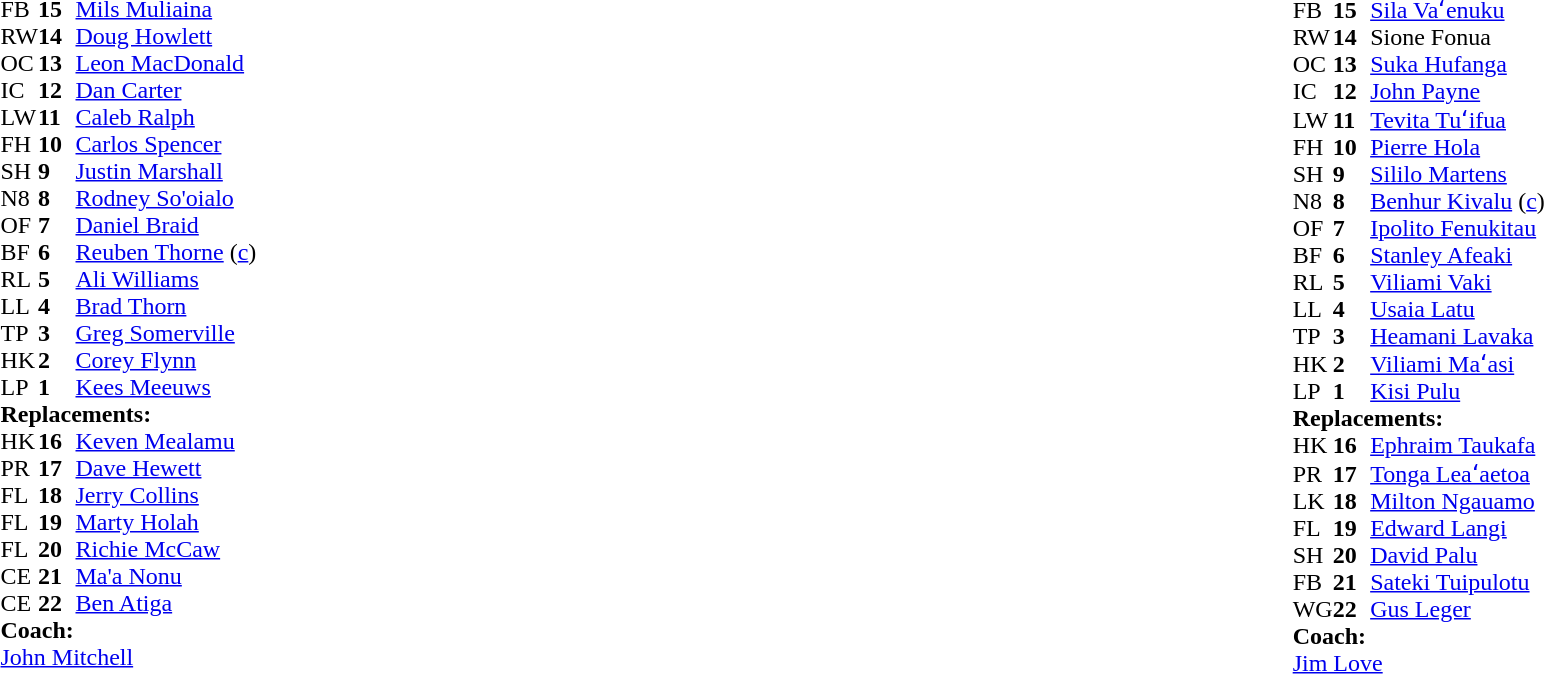<table style="width:100%">
<tr>
<td style="vertical-align:top;width:50%"><br><table cellspacing="0" cellpadding="0">
<tr>
<th width="25"></th>
<th width="25"></th>
</tr>
<tr>
<td>FB</td>
<td><strong>15</strong></td>
<td><a href='#'>Mils Muliaina</a></td>
</tr>
<tr>
<td>RW</td>
<td><strong>14</strong></td>
<td><a href='#'>Doug Howlett</a></td>
</tr>
<tr>
<td>OC</td>
<td><strong>13</strong></td>
<td><a href='#'>Leon MacDonald</a></td>
</tr>
<tr>
<td>IC</td>
<td><strong>12</strong></td>
<td><a href='#'>Dan Carter</a></td>
</tr>
<tr>
<td>LW</td>
<td><strong>11</strong></td>
<td><a href='#'>Caleb Ralph</a></td>
</tr>
<tr>
<td>FH</td>
<td><strong>10</strong></td>
<td><a href='#'>Carlos Spencer</a></td>
</tr>
<tr>
<td>SH</td>
<td><strong>9</strong></td>
<td><a href='#'>Justin Marshall</a></td>
</tr>
<tr>
<td>N8</td>
<td><strong>8</strong></td>
<td><a href='#'>Rodney So'oialo</a></td>
</tr>
<tr>
<td>OF</td>
<td><strong>7</strong></td>
<td><a href='#'>Daniel Braid</a></td>
</tr>
<tr>
<td>BF</td>
<td><strong>6</strong></td>
<td><a href='#'>Reuben Thorne</a> (<a href='#'>c</a>)</td>
</tr>
<tr>
<td>RL</td>
<td><strong>5</strong></td>
<td><a href='#'>Ali Williams</a></td>
</tr>
<tr>
<td>LL</td>
<td><strong>4</strong></td>
<td><a href='#'>Brad Thorn</a></td>
</tr>
<tr>
<td>TP</td>
<td><strong>3</strong></td>
<td><a href='#'>Greg Somerville</a></td>
</tr>
<tr>
<td>HK</td>
<td><strong>2</strong></td>
<td><a href='#'>Corey Flynn</a></td>
</tr>
<tr>
<td>LP</td>
<td><strong>1</strong></td>
<td><a href='#'>Kees Meeuws</a></td>
</tr>
<tr>
<td colspan="3"><strong>Replacements:</strong></td>
</tr>
<tr>
<td>HK</td>
<td><strong>16</strong></td>
<td><a href='#'>Keven Mealamu</a></td>
</tr>
<tr>
<td>PR</td>
<td><strong>17</strong></td>
<td><a href='#'>Dave Hewett</a></td>
</tr>
<tr>
<td>FL</td>
<td><strong>18</strong></td>
<td><a href='#'>Jerry Collins</a></td>
</tr>
<tr>
<td>FL</td>
<td><strong>19</strong></td>
<td><a href='#'>Marty Holah</a></td>
</tr>
<tr>
<td>FL</td>
<td><strong>20</strong></td>
<td><a href='#'>Richie McCaw</a></td>
</tr>
<tr>
<td>CE</td>
<td><strong>21</strong></td>
<td><a href='#'>Ma'a Nonu</a></td>
</tr>
<tr>
<td>CE</td>
<td><strong>22</strong></td>
<td><a href='#'>Ben Atiga</a></td>
</tr>
<tr>
<td colspan="3"><strong>Coach:</strong></td>
</tr>
<tr>
<td colspan="3"><a href='#'>John Mitchell</a></td>
</tr>
</table>
</td>
<td style="vertical-align:top"></td>
<td style="vertical-align:top;width:50%"><br><table cellspacing="0" cellpadding="0" style="margin:auto">
<tr>
<th width="25"></th>
<th width="25"></th>
</tr>
<tr>
<td>FB</td>
<td><strong>15</strong></td>
<td><a href='#'>Sila Vaʻenuku</a></td>
</tr>
<tr>
<td>RW</td>
<td><strong>14</strong></td>
<td>Sione Fonua</td>
</tr>
<tr>
<td>OC</td>
<td><strong>13</strong></td>
<td><a href='#'>Suka Hufanga</a></td>
</tr>
<tr>
<td>IC</td>
<td><strong>12</strong></td>
<td><a href='#'>John Payne</a></td>
</tr>
<tr>
<td>LW</td>
<td><strong>11</strong></td>
<td><a href='#'>Tevita Tuʻifua</a></td>
</tr>
<tr>
<td>FH</td>
<td><strong>10</strong></td>
<td><a href='#'>Pierre Hola</a></td>
</tr>
<tr>
<td>SH</td>
<td><strong>9</strong></td>
<td><a href='#'>Sililo Martens</a></td>
</tr>
<tr>
<td>N8</td>
<td><strong>8</strong></td>
<td><a href='#'>Benhur Kivalu</a> (<a href='#'>c</a>)</td>
</tr>
<tr>
<td>OF</td>
<td><strong>7</strong></td>
<td><a href='#'>Ipolito Fenukitau</a></td>
</tr>
<tr>
<td>BF</td>
<td><strong>6</strong></td>
<td><a href='#'>Stanley Afeaki</a></td>
</tr>
<tr>
<td>RL</td>
<td><strong>5</strong></td>
<td><a href='#'>Viliami Vaki</a></td>
</tr>
<tr>
<td>LL</td>
<td><strong>4</strong></td>
<td><a href='#'>Usaia Latu</a></td>
</tr>
<tr>
<td>TP</td>
<td><strong>3</strong></td>
<td><a href='#'>Heamani Lavaka</a></td>
</tr>
<tr>
<td>HK</td>
<td><strong>2</strong></td>
<td><a href='#'>Viliami Maʻasi</a></td>
</tr>
<tr>
<td>LP</td>
<td><strong>1</strong></td>
<td><a href='#'>Kisi Pulu</a></td>
</tr>
<tr>
<td colspan="3"><strong>Replacements:</strong></td>
</tr>
<tr>
<td>HK</td>
<td><strong>16</strong></td>
<td><a href='#'>Ephraim Taukafa</a></td>
</tr>
<tr>
<td>PR</td>
<td><strong>17</strong></td>
<td><a href='#'>Tonga Leaʻaetoa</a></td>
</tr>
<tr>
<td>LK</td>
<td><strong>18</strong></td>
<td><a href='#'>Milton Ngauamo</a></td>
</tr>
<tr>
<td>FL</td>
<td><strong>19</strong></td>
<td><a href='#'>Edward Langi</a></td>
</tr>
<tr>
<td>SH</td>
<td><strong>20</strong></td>
<td><a href='#'>David Palu</a></td>
</tr>
<tr>
<td>FB</td>
<td><strong>21</strong></td>
<td><a href='#'>Sateki Tuipulotu</a></td>
</tr>
<tr>
<td>WG</td>
<td><strong>22</strong></td>
<td><a href='#'>Gus Leger</a></td>
</tr>
<tr>
<td colspan="3"><strong>Coach:</strong></td>
</tr>
<tr>
<td colspan="3"> <a href='#'>Jim Love</a></td>
</tr>
</table>
</td>
</tr>
</table>
